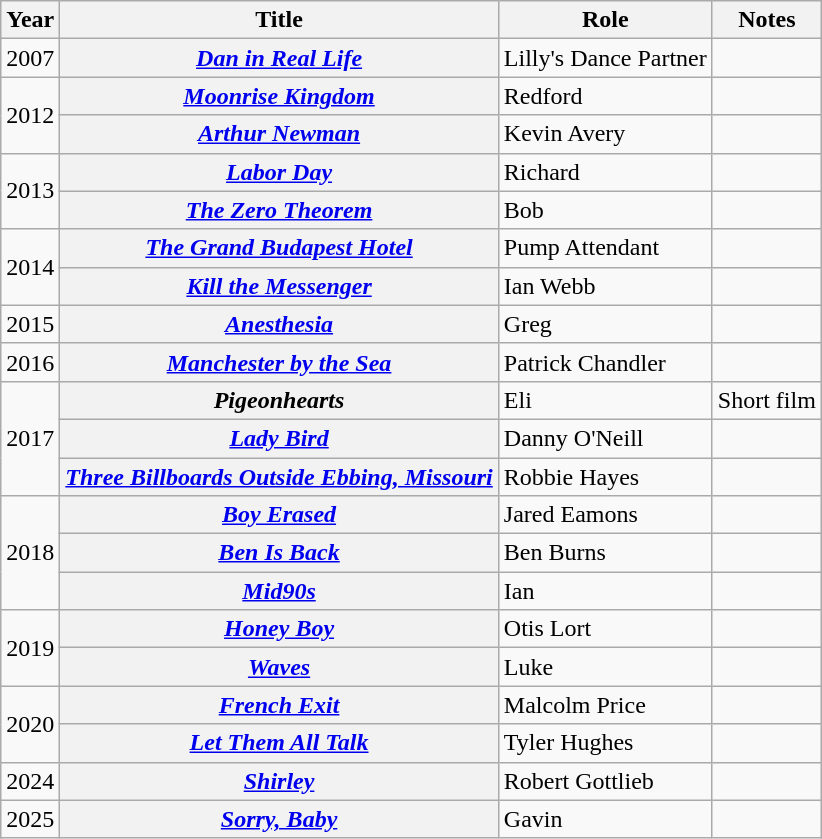<table class="wikitable plainrowheaders sortable">
<tr>
<th scope="col">Year</th>
<th scope="col">Title</th>
<th scope="col">Role</th>
<th class="unsortable">Notes</th>
</tr>
<tr>
<td>2007</td>
<th scope="row"><em><a href='#'>Dan in Real Life</a></em></th>
<td>Lilly's Dance Partner</td>
<td></td>
</tr>
<tr>
<td rowspan="2">2012</td>
<th scope="row"><em><a href='#'>Moonrise Kingdom</a></em></th>
<td>Redford</td>
<td></td>
</tr>
<tr>
<th scope="row"><em><a href='#'>Arthur Newman</a></em></th>
<td>Kevin Avery</td>
<td></td>
</tr>
<tr>
<td rowspan="2">2013</td>
<th scope="row"><em><a href='#'>Labor Day</a></em></th>
<td>Richard</td>
<td></td>
</tr>
<tr>
<th scope="row"><em><a href='#'>The Zero Theorem</a></em></th>
<td>Bob</td>
<td></td>
</tr>
<tr>
<td rowspan="2">2014</td>
<th scope="row"><em><a href='#'>The Grand Budapest Hotel</a></em></th>
<td>Pump Attendant</td>
<td></td>
</tr>
<tr>
<th scope="row"><em><a href='#'>Kill the Messenger</a></em></th>
<td>Ian Webb</td>
<td></td>
</tr>
<tr>
<td>2015</td>
<th scope="row"><em><a href='#'>Anesthesia</a></em></th>
<td>Greg</td>
<td></td>
</tr>
<tr>
<td>2016</td>
<th scope="row"><em><a href='#'>Manchester by the Sea</a></em></th>
<td>Patrick Chandler</td>
<td></td>
</tr>
<tr>
<td rowspan="3">2017</td>
<th scope="row"><em>Pigeonhearts</em></th>
<td>Eli</td>
<td>Short film</td>
</tr>
<tr>
<th scope="row"><em><a href='#'>Lady Bird</a></em></th>
<td>Danny O'Neill</td>
<td></td>
</tr>
<tr>
<th scope="row"><em><a href='#'>Three Billboards Outside Ebbing, Missouri</a></em></th>
<td>Robbie Hayes</td>
<td></td>
</tr>
<tr>
<td rowspan="3">2018</td>
<th scope="row"><em><a href='#'>Boy Erased</a></em></th>
<td>Jared Eamons</td>
<td></td>
</tr>
<tr>
<th scope="row"><em><a href='#'>Ben Is Back</a></em></th>
<td>Ben Burns</td>
<td></td>
</tr>
<tr>
<th scope="row"><em><a href='#'>Mid90s</a></em></th>
<td>Ian</td>
<td></td>
</tr>
<tr>
<td rowspan="2">2019</td>
<th scope="row"><em><a href='#'>Honey Boy</a></em></th>
<td>Otis Lort</td>
<td></td>
</tr>
<tr>
<th scope="row"><em><a href='#'>Waves</a></em></th>
<td>Luke</td>
<td></td>
</tr>
<tr>
<td rowspan="2">2020</td>
<th scope="row"><em><a href='#'>French Exit</a></em></th>
<td>Malcolm Price</td>
<td></td>
</tr>
<tr>
<th scope="row"><em><a href='#'>Let Them All Talk</a></em></th>
<td>Tyler Hughes</td>
<td></td>
</tr>
<tr>
<td>2024</td>
<th scope="row"><em><a href='#'>Shirley</a></em></th>
<td>Robert Gottlieb</td>
<td></td>
</tr>
<tr>
<td>2025</td>
<th scope="row"><em><a href='#'>Sorry, Baby</a></em></th>
<td>Gavin</td>
<td></td>
</tr>
</table>
